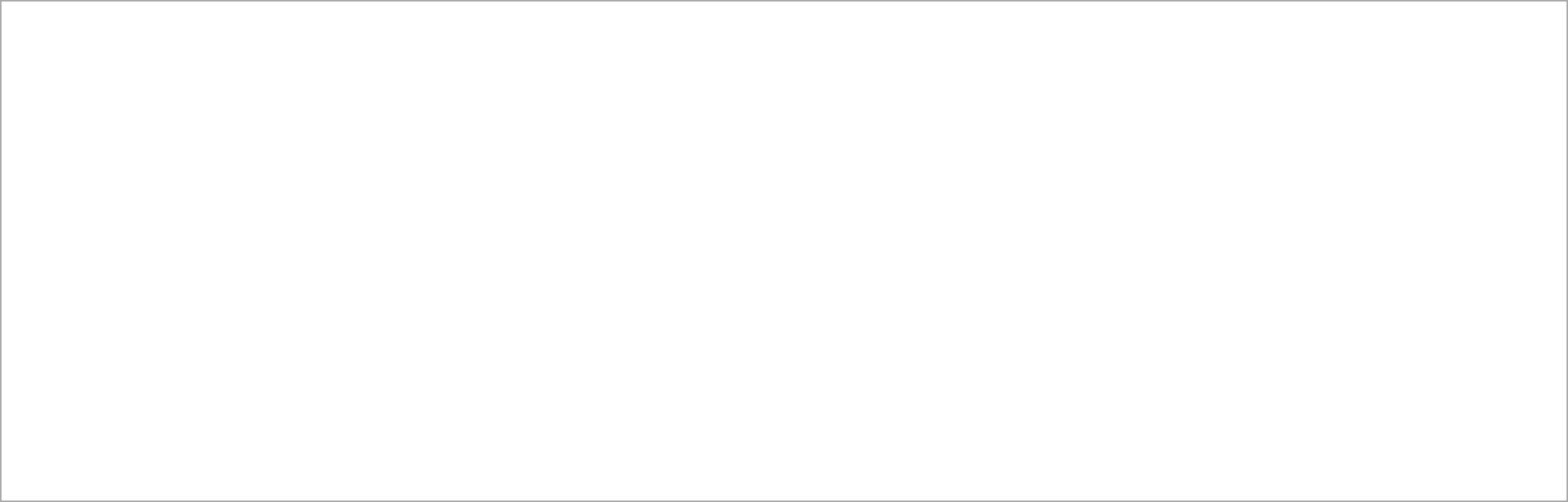<table cellpadding="0" cellspacing="1" style="border:1px solid darkgrey; margin:auto; width:75em;">
<tr>
<td colspan="6"><br></td>
</tr>
<tr>
<td colspan="6"></td>
</tr>
<tr>
<td colspan="6"><br></td>
</tr>
<tr>
<td colspan="6"><br></td>
</tr>
<tr>
<td colspan="6"><br></td>
</tr>
<tr>
<td colspan="6"><br></td>
</tr>
<tr>
<td colspan = "6"><br></td>
</tr>
<tr>
<td colspan="6"><br></td>
</tr>
<tr>
<td colspan="6"><br></td>
</tr>
<tr>
<td colspan="6"><br></td>
</tr>
<tr>
<td colspan="6"><br></td>
</tr>
<tr>
<td colspan="6"><br></td>
</tr>
<tr>
<td colspan="6"><br></td>
</tr>
<tr>
<td colspan="6"><br></td>
</tr>
<tr>
<td colspan="6"><br></td>
</tr>
<tr>
<td colspan="6"><br></td>
</tr>
<tr>
<td colspan="6"><br></td>
</tr>
<tr>
<td colspan="6"><br></td>
</tr>
<tr>
<td colspan="6"><br></td>
</tr>
<tr>
<td colspan="6"><br></td>
</tr>
<tr>
<td colspan="6"><br>
</td>
</tr>
</table>
